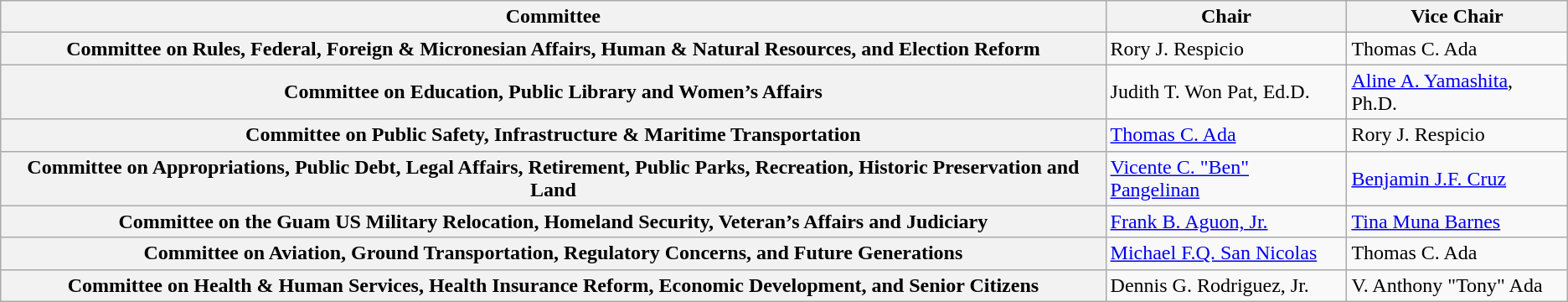<table class="wikitable sortable plainrowheaders">
<tr>
<th scope="col">Committee</th>
<th scope="col">Chair</th>
<th scope="col">Vice Chair</th>
</tr>
<tr>
<th scope="row">Committee on Rules, Federal, Foreign & Micronesian Affairs, Human & Natural Resources, and Election Reform</th>
<td>Rory J. Respicio</td>
<td>Thomas C. Ada</td>
</tr>
<tr>
<th scope="row">Committee on Education, Public Library and Women’s Affairs</th>
<td>Judith T. Won Pat, Ed.D.</td>
<td><a href='#'>Aline A. Yamashita</a>, Ph.D.</td>
</tr>
<tr>
<th scope="row">Committee on Public Safety, Infrastructure & Maritime Transportation</th>
<td><a href='#'>Thomas C. Ada</a></td>
<td>Rory J. Respicio</td>
</tr>
<tr>
<th scope="row">Committee on Appropriations, Public Debt, Legal Affairs, Retirement, Public Parks, Recreation, Historic Preservation and Land</th>
<td><a href='#'>Vicente C. "Ben" Pangelinan</a></td>
<td><a href='#'>Benjamin J.F. Cruz</a></td>
</tr>
<tr>
<th scope="row">Committee on the Guam US Military Relocation, Homeland Security, Veteran’s Affairs and Judiciary</th>
<td><a href='#'>Frank B. Aguon, Jr.</a></td>
<td><a href='#'>Tina Muna Barnes</a></td>
</tr>
<tr>
<th scope="row">Committee on Aviation, Ground Transportation, Regulatory Concerns, and Future Generations</th>
<td><a href='#'>Michael F.Q. San Nicolas</a></td>
<td>Thomas C. Ada</td>
</tr>
<tr>
<th scope="row">Committee on Health & Human Services, Health Insurance Reform, Economic Development, and Senior Citizens</th>
<td>Dennis G. Rodriguez, Jr.</td>
<td>V. Anthony "Tony" Ada</td>
</tr>
</table>
